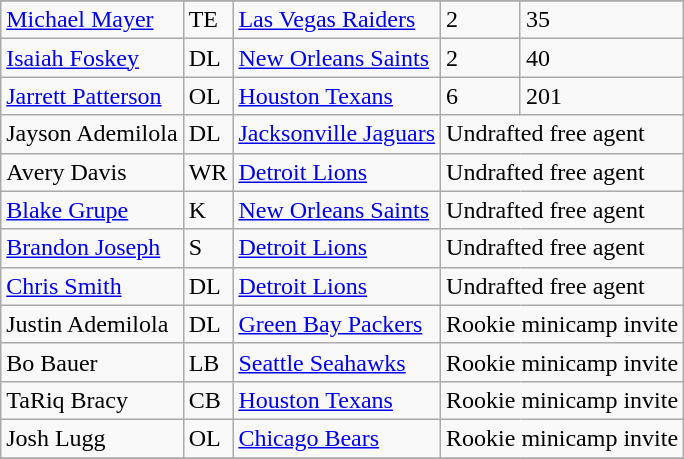<table class="wikitable">
<tr>
</tr>
<tr>
<td><a href='#'>Michael Mayer</a></td>
<td>TE</td>
<td><a href='#'>Las Vegas Raiders</a></td>
<td>2</td>
<td>35</td>
</tr>
<tr>
<td><a href='#'>Isaiah Foskey</a></td>
<td>DL</td>
<td><a href='#'>New Orleans Saints</a></td>
<td>2</td>
<td>40</td>
</tr>
<tr>
<td><a href='#'>Jarrett Patterson</a></td>
<td>OL</td>
<td><a href='#'>Houston Texans</a></td>
<td>6</td>
<td>201</td>
</tr>
<tr>
<td>Jayson Ademilola</td>
<td>DL</td>
<td><a href='#'>Jacksonville Jaguars</a></td>
<td colspan="2">Undrafted free agent</td>
</tr>
<tr>
<td>Avery Davis</td>
<td>WR</td>
<td><a href='#'>Detroit Lions</a></td>
<td colspan="2">Undrafted free agent</td>
</tr>
<tr>
<td><a href='#'>Blake Grupe</a></td>
<td>K</td>
<td><a href='#'>New Orleans Saints</a></td>
<td colspan="2">Undrafted free agent</td>
</tr>
<tr>
<td><a href='#'>Brandon Joseph</a></td>
<td>S</td>
<td><a href='#'>Detroit Lions</a></td>
<td colspan="2">Undrafted free agent</td>
</tr>
<tr>
<td><a href='#'>Chris Smith</a></td>
<td>DL</td>
<td><a href='#'>Detroit Lions</a></td>
<td colspan="2">Undrafted free agent</td>
</tr>
<tr>
<td>Justin Ademilola</td>
<td>DL</td>
<td><a href='#'>Green Bay Packers</a></td>
<td colspan="2">Rookie minicamp invite</td>
</tr>
<tr>
<td>Bo Bauer</td>
<td>LB</td>
<td><a href='#'>Seattle Seahawks</a></td>
<td colspan="2">Rookie minicamp invite</td>
</tr>
<tr>
<td>TaRiq Bracy</td>
<td>CB</td>
<td><a href='#'>Houston Texans</a></td>
<td colspan="2">Rookie minicamp invite</td>
</tr>
<tr>
<td>Josh Lugg</td>
<td>OL</td>
<td><a href='#'>Chicago Bears</a></td>
<td colspan="2">Rookie minicamp invite</td>
</tr>
<tr>
</tr>
</table>
